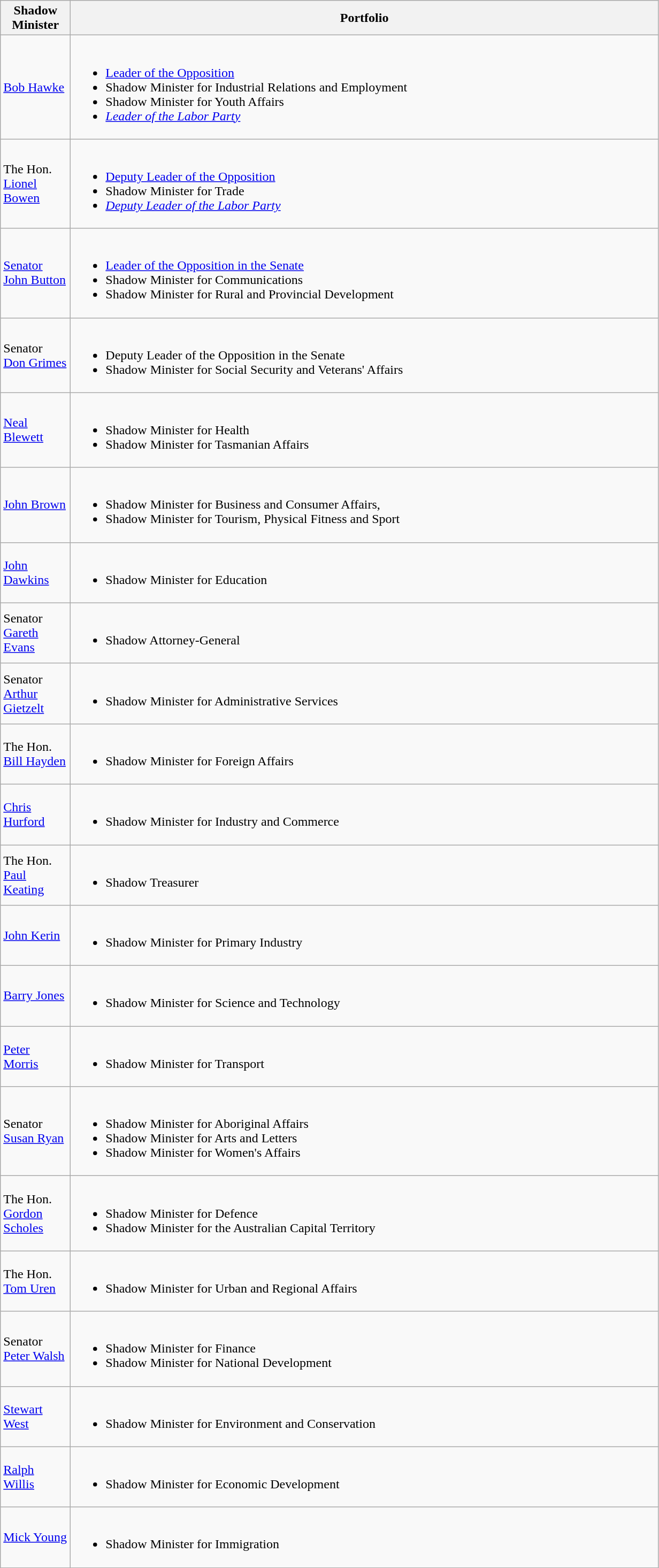<table class="wikitable">
<tr>
<th width=80>Shadow Minister</th>
<th width=725>Portfolio</th>
</tr>
<tr>
<td><a href='#'>Bob Hawke</a> </td>
<td><br><ul><li><a href='#'>Leader of the Opposition</a></li><li>Shadow Minister for Industrial Relations and Employment</li><li>Shadow Minister for Youth Affairs</li><li><a href='#'><em>Leader of the Labor Party</em></a></li></ul></td>
</tr>
<tr>
<td>The Hon. <a href='#'>Lionel Bowen</a> </td>
<td><br><ul><li><a href='#'>Deputy Leader of the Opposition</a></li><li>Shadow Minister for Trade</li><li><a href='#'><em>Deputy Leader of the Labor Party</em></a></li></ul></td>
</tr>
<tr>
<td><a href='#'>Senator</a> <a href='#'>John Button</a></td>
<td><br><ul><li><a href='#'>Leader of the Opposition in the Senate</a></li><li>Shadow Minister for Communications</li><li>Shadow Minister for Rural and Provincial Development</li></ul></td>
</tr>
<tr>
<td>Senator <a href='#'>Don Grimes</a></td>
<td><br><ul><li>Deputy Leader of the Opposition in the Senate</li><li>Shadow Minister for Social Security and Veterans' Affairs</li></ul></td>
</tr>
<tr>
<td><a href='#'>Neal Blewett</a> </td>
<td><br><ul><li>Shadow Minister for Health</li><li>Shadow Minister for Tasmanian Affairs</li></ul></td>
</tr>
<tr>
<td><a href='#'>John Brown</a> </td>
<td><br><ul><li>Shadow Minister for Business and Consumer Affairs,</li><li>Shadow Minister for Tourism, Physical Fitness and Sport</li></ul></td>
</tr>
<tr>
<td><a href='#'>John Dawkins</a> </td>
<td><br><ul><li>Shadow Minister for Education</li></ul></td>
</tr>
<tr>
<td>Senator <a href='#'>Gareth Evans</a></td>
<td><br><ul><li>Shadow Attorney-General</li></ul></td>
</tr>
<tr>
<td>Senator <a href='#'>Arthur Gietzelt</a></td>
<td><br><ul><li>Shadow Minister for Administrative Services</li></ul></td>
</tr>
<tr>
<td>The Hon. <a href='#'>Bill Hayden</a> </td>
<td><br><ul><li>Shadow Minister for Foreign Affairs</li></ul></td>
</tr>
<tr>
<td><a href='#'>Chris Hurford</a> </td>
<td><br><ul><li>Shadow Minister for Industry and Commerce</li></ul></td>
</tr>
<tr>
<td>The Hon. <a href='#'>Paul Keating</a> </td>
<td><br><ul><li>Shadow Treasurer</li></ul></td>
</tr>
<tr>
<td><a href='#'>John Kerin</a> </td>
<td><br><ul><li>Shadow Minister for Primary Industry</li></ul></td>
</tr>
<tr>
<td><a href='#'>Barry Jones</a> </td>
<td><br><ul><li>Shadow Minister for Science and Technology</li></ul></td>
</tr>
<tr>
<td><a href='#'>Peter Morris</a> </td>
<td><br><ul><li>Shadow Minister for Transport</li></ul></td>
</tr>
<tr>
<td>Senator <a href='#'>Susan Ryan</a></td>
<td><br><ul><li>Shadow Minister for Aboriginal Affairs</li><li>Shadow Minister for Arts and Letters</li><li>Shadow Minister for Women's Affairs</li></ul></td>
</tr>
<tr>
<td>The Hon. <a href='#'>Gordon Scholes</a> </td>
<td><br><ul><li>Shadow Minister for Defence</li><li>Shadow Minister for the Australian Capital Territory</li></ul></td>
</tr>
<tr>
<td>The Hon. <a href='#'>Tom Uren</a> </td>
<td><br><ul><li>Shadow Minister for Urban and Regional Affairs</li></ul></td>
</tr>
<tr>
<td>Senator <a href='#'>Peter Walsh</a></td>
<td><br><ul><li>Shadow Minister for Finance</li><li>Shadow Minister for National Development</li></ul></td>
</tr>
<tr>
<td><a href='#'>Stewart West</a> </td>
<td><br><ul><li>Shadow Minister for Environment and Conservation</li></ul></td>
</tr>
<tr>
<td><a href='#'>Ralph Willis</a> </td>
<td><br><ul><li>Shadow Minister for Economic Development</li></ul></td>
</tr>
<tr>
<td><a href='#'>Mick Young</a> </td>
<td><br><ul><li>Shadow Minister for Immigration</li></ul></td>
</tr>
</table>
